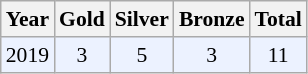<table class="sortable wikitable" style="font-size: 90%;">
<tr>
<th>Year</th>
<th>Gold</th>
<th>Silver</th>
<th>Bronze</th>
<th>Total</th>
</tr>
<tr style="background:#ECF2FF">
<td align="center">2019</td>
<td align="center">3</td>
<td align="center">5</td>
<td align="center">3</td>
<td align="center">11</td>
</tr>
</table>
